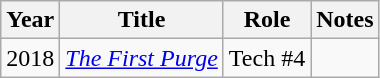<table class="wikitable">
<tr>
<th>Year</th>
<th>Title</th>
<th>Role</th>
<th>Notes</th>
</tr>
<tr>
<td>2018</td>
<td><em><a href='#'>The First Purge</a></em></td>
<td>Tech #4</td>
<td></td>
</tr>
</table>
